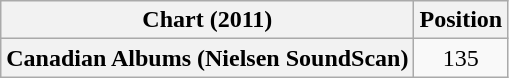<table class="wikitable plainrowheaders" style="text-align:center">
<tr>
<th scope="col">Chart (2011)</th>
<th scope="col">Position</th>
</tr>
<tr>
<th scope="row">Canadian Albums (Nielsen SoundScan)</th>
<td>135</td>
</tr>
</table>
